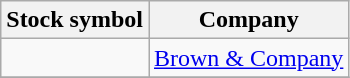<table class="wikitable">
<tr>
<th>Stock symbol</th>
<th>Company</th>
</tr>
<tr>
<td></td>
<td><a href='#'>Brown & Company</a></td>
</tr>
<tr>
</tr>
</table>
